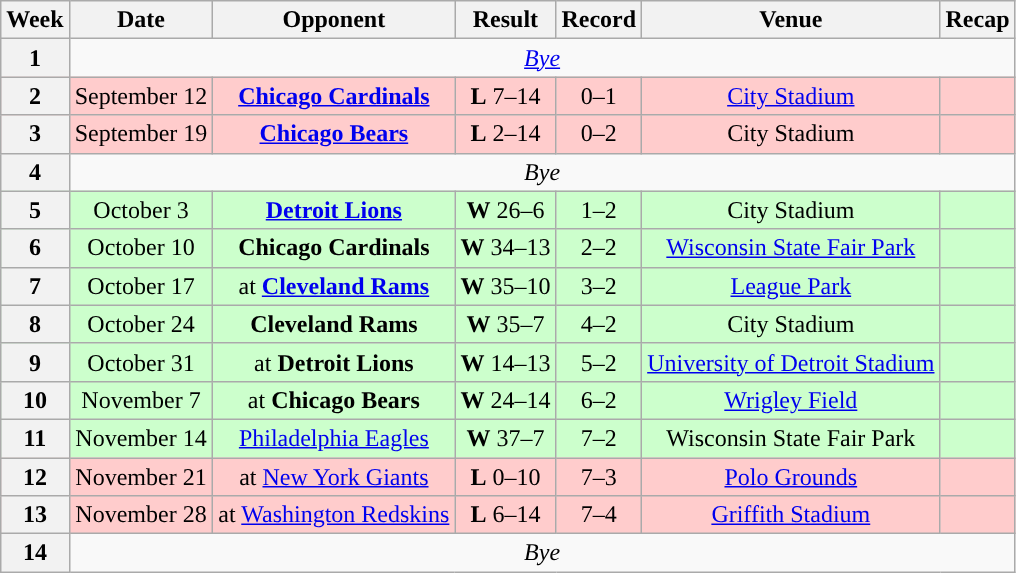<table class="wikitable" style="text-align:center">
<tr>
<th>Week</th>
<th>Date</th>
<th>Opponent</th>
<th>Result</th>
<th>Record</th>
<th>Venue</th>
<th>Recap</th>
</tr>
<tr>
<th>1</th>
<td colspan="6"><em><a href='#'>Bye</a></em></td>
</tr>
<tr style="background:#fcc">
<th>2</th>
<td>September 12</td>
<td><strong><a href='#'>Chicago Cardinals</a></strong></td>
<td><strong>L</strong> 7–14</td>
<td>0–1</td>
<td><a href='#'>City Stadium</a></td>
<td></td>
</tr>
<tr style="background:#fcc">
<th>3</th>
<td>September 19</td>
<td><strong><a href='#'>Chicago Bears</a></strong></td>
<td><strong>L</strong> 2–14</td>
<td>0–2</td>
<td>City Stadium</td>
<td></td>
</tr>
<tr>
<th>4</th>
<td colspan="6"><em>Bye</em></td>
</tr>
<tr style="background:#cfc">
<th>5</th>
<td>October 3</td>
<td><strong><a href='#'>Detroit Lions</a></strong></td>
<td><strong>W</strong> 26–6</td>
<td>1–2</td>
<td>City Stadium</td>
<td></td>
</tr>
<tr style="background:#cfc">
<th>6</th>
<td>October 10</td>
<td><strong>Chicago Cardinals</strong></td>
<td><strong>W</strong> 34–13</td>
<td>2–2</td>
<td><a href='#'>Wisconsin State Fair Park</a></td>
<td></td>
</tr>
<tr style="background:#cfc">
<th>7</th>
<td>October 17</td>
<td>at <strong><a href='#'>Cleveland Rams</a></strong></td>
<td><strong>W</strong> 35–10</td>
<td>3–2</td>
<td><a href='#'>League Park</a></td>
<td></td>
</tr>
<tr style="background:#cfc">
<th>8</th>
<td>October 24</td>
<td><strong>Cleveland Rams</strong></td>
<td><strong>W</strong> 35–7</td>
<td>4–2</td>
<td>City Stadium</td>
<td></td>
</tr>
<tr style="background:#cfc">
<th>9</th>
<td>October 31</td>
<td>at <strong>Detroit Lions</strong></td>
<td><strong>W</strong> 14–13</td>
<td>5–2</td>
<td><a href='#'>University of Detroit Stadium</a></td>
<td></td>
</tr>
<tr style="background:#cfc">
<th>10</th>
<td>November 7</td>
<td>at <strong>Chicago Bears</strong></td>
<td><strong>W</strong> 24–14</td>
<td>6–2</td>
<td><a href='#'>Wrigley Field</a></td>
<td></td>
</tr>
<tr style="background:#cfc">
<th>11</th>
<td>November 14</td>
<td><a href='#'>Philadelphia Eagles</a></td>
<td><strong>W</strong> 37–7</td>
<td>7–2</td>
<td>Wisconsin State Fair Park</td>
<td></td>
</tr>
<tr style="background:#fcc">
<th>12</th>
<td>November 21</td>
<td>at <a href='#'>New York Giants</a></td>
<td><strong>L</strong> 0–10</td>
<td>7–3</td>
<td><a href='#'>Polo Grounds</a></td>
<td></td>
</tr>
<tr style="background:#fcc">
<th>13</th>
<td>November 28</td>
<td>at <a href='#'>Washington Redskins</a></td>
<td><strong>L</strong> 6–14</td>
<td>7–4</td>
<td><a href='#'>Griffith Stadium</a></td>
<td></td>
</tr>
<tr>
<th>14</th>
<td colspan="6"><em>Bye</em></td>
</tr>
</table>
